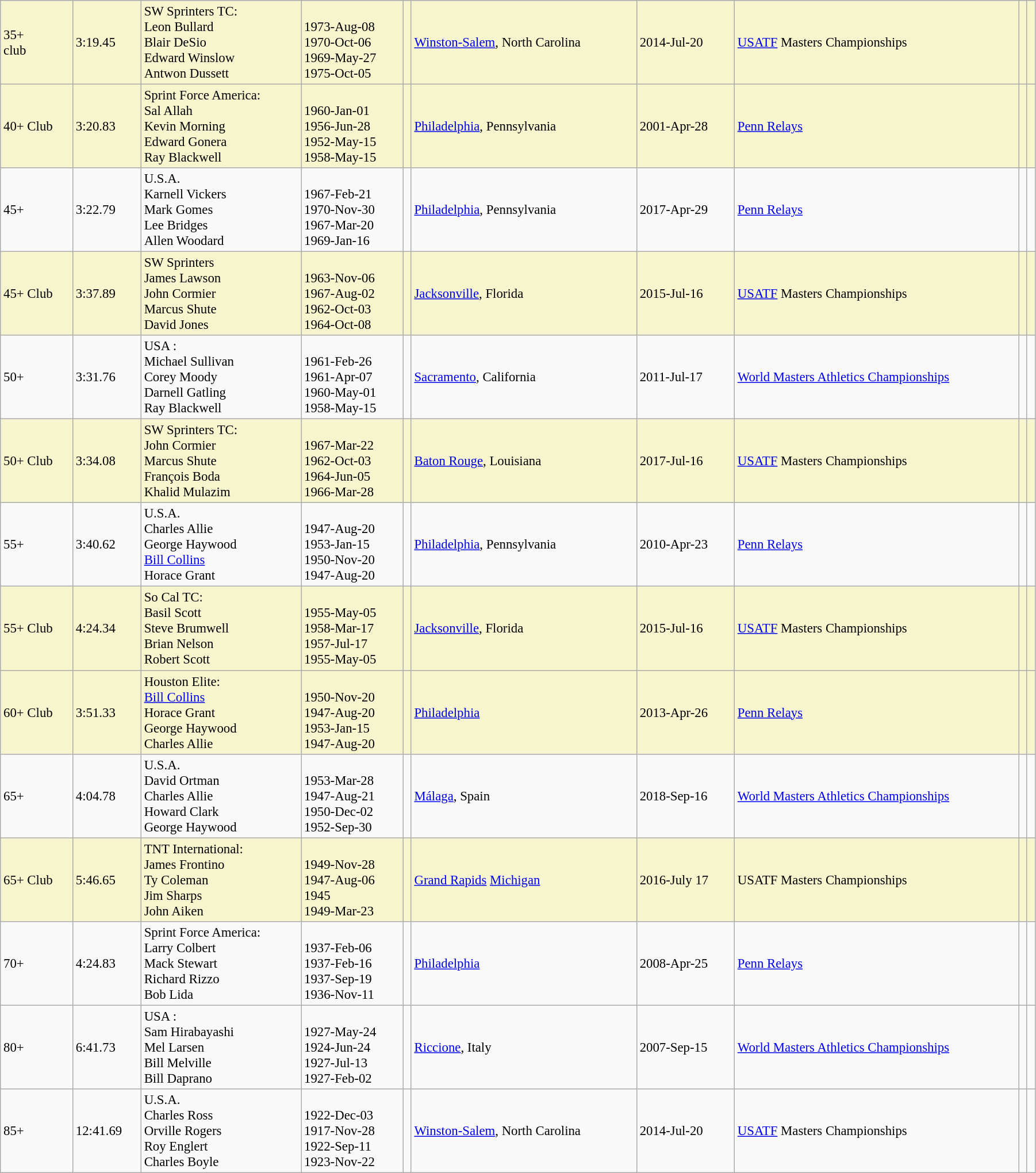<table class="wikitable" style="font-size:95%; width: 95%">
<tr style="background:#f6F5CE;">
<td>35+<br>club</td>
<td>3:19.45</td>
<td>SW Sprinters TC:<br>Leon Bullard<br>Blair DeSio<br>Edward Winslow<br>Antwon Dussett</td>
<td><br>1973-Aug-08<br>1970-Oct-06<br>1969-May-27<br>1975-Oct-05</td>
<td></td>
<td><a href='#'>Winston-Salem</a>, North Carolina</td>
<td>2014-Jul-20</td>
<td><a href='#'>USATF</a> Masters Championships</td>
<td></td>
<td></td>
</tr>
<tr style="background:#f6F5CE;">
<td>40+ Club</td>
<td>3:20.83</td>
<td>Sprint Force America:<br>Sal Allah<br>Kevin Morning<br>Edward Gonera<br>Ray Blackwell</td>
<td><br>1960-Jan-01<br>1956-Jun-28<br>1952-May-15<br>1958-May-15</td>
<td></td>
<td><a href='#'>Philadelphia</a>, Pennsylvania</td>
<td>2001-Apr-28</td>
<td><a href='#'>Penn Relays</a></td>
<td></td>
<td></td>
</tr>
<tr>
<td>45+</td>
<td>3:22.79</td>
<td>U.S.A.<br>Karnell Vickers<br>Mark Gomes<br>Lee Bridges<br>Allen Woodard</td>
<td><br>1967-Feb-21<br>1970-Nov-30<br>1967-Mar-20<br>1969-Jan-16</td>
<td></td>
<td><a href='#'>Philadelphia</a>, Pennsylvania</td>
<td>2017-Apr-29</td>
<td><a href='#'>Penn Relays</a></td>
<td></td>
<td></td>
</tr>
<tr style="background:#f6F5CE;">
<td>45+ Club</td>
<td>3:37.89</td>
<td>SW Sprinters<br>James Lawson<br>John Cormier<br>Marcus Shute<br>David Jones</td>
<td><br>1963-Nov-06<br>1967-Aug-02<br>1962-Oct-03<br>1964-Oct-08</td>
<td></td>
<td><a href='#'>Jacksonville</a>, Florida</td>
<td>2015-Jul-16</td>
<td><a href='#'>USATF</a> Masters Championships</td>
<td></td>
<td></td>
</tr>
<tr>
<td>50+</td>
<td>3:31.76</td>
<td>USA :<br>Michael Sullivan<br>Corey Moody<br>Darnell Gatling<br>Ray Blackwell</td>
<td><br>1961-Feb-26<br>1961-Apr-07<br>1960-May-01<br>1958-May-15</td>
<td></td>
<td><a href='#'>Sacramento</a>, California</td>
<td>2011-Jul-17</td>
<td><a href='#'>World Masters Athletics Championships</a></td>
<td></td>
<td></td>
</tr>
<tr style="background:#f6F5CE;">
<td>50+ Club</td>
<td>3:34.08</td>
<td>SW Sprinters TC:<br>John Cormier<br>Marcus Shute<br>François Boda<br>Khalid Mulazim</td>
<td><br>1967-Mar-22<br>1962-Oct-03<br>1964-Jun-05<br>1966-Mar-28</td>
<td></td>
<td><a href='#'>Baton Rouge</a>, Louisiana</td>
<td>2017-Jul-16</td>
<td><a href='#'>USATF</a> Masters Championships</td>
<td></td>
<td></td>
</tr>
<tr>
<td>55+</td>
<td>3:40.62</td>
<td>U.S.A.<br>Charles Allie<br>George Haywood<br><a href='#'>Bill Collins</a><br>Horace Grant</td>
<td><br>1947-Aug-20<br>1953-Jan-15<br>1950-Nov-20<br>1947-Aug-20</td>
<td></td>
<td><a href='#'>Philadelphia</a>, Pennsylvania</td>
<td>2010-Apr-23</td>
<td><a href='#'>Penn Relays</a></td>
<td></td>
<td></td>
</tr>
<tr style="background:#f6F5CE;">
<td>55+ Club</td>
<td>4:24.34</td>
<td>So Cal TC:<br>Basil Scott<br>Steve Brumwell<br>Brian Nelson<br>Robert Scott</td>
<td><br>1955-May-05<br>1958-Mar-17<br>1957-Jul-17<br>1955-May-05</td>
<td></td>
<td><a href='#'>Jacksonville</a>, Florida</td>
<td>2015-Jul-16</td>
<td><a href='#'>USATF</a> Masters Championships</td>
<td></td>
<td></td>
</tr>
<tr style="background:#f6F5CE;">
<td>60+ Club</td>
<td>3:51.33</td>
<td>Houston Elite:<br><a href='#'>Bill Collins</a><br>Horace Grant<br>George Haywood<br>Charles Allie</td>
<td><br>1950-Nov-20<br>1947-Aug-20<br>1953-Jan-15<br>1947-Aug-20</td>
<td></td>
<td><a href='#'>Philadelphia</a></td>
<td>2013-Apr-26</td>
<td><a href='#'>Penn Relays</a></td>
<td></td>
<td></td>
</tr>
<tr>
<td>65+</td>
<td>4:04.78</td>
<td>U.S.A.<br>David Ortman<br>Charles Allie<br>Howard Clark<br>George Haywood</td>
<td><br>1953-Mar-28<br>1947-Aug-21<br>1950-Dec-02<br>1952-Sep-30</td>
<td></td>
<td><a href='#'>Málaga</a>, Spain</td>
<td>2018-Sep-16</td>
<td><a href='#'>World Masters Athletics Championships</a></td>
<td></td>
<td></td>
</tr>
<tr style="background:#f6F5CE;">
<td>65+ Club</td>
<td>5:46.65</td>
<td>TNT International:<br>James Frontino<br>Ty Coleman<br>Jim Sharps<br>John Aiken</td>
<td><br>1949-Nov-28<br>1947-Aug-06<br>1945<br>1949-Mar-23</td>
<td></td>
<td><a href='#'>Grand Rapids</a> <a href='#'>Michigan</a></td>
<td>2016-July 17</td>
<td>USATF Masters Championships</td>
<td></td>
<td></td>
</tr>
<tr>
<td>70+</td>
<td>4:24.83</td>
<td>Sprint Force America:<br>Larry Colbert<br>Mack Stewart<br>Richard Rizzo<br>Bob Lida</td>
<td><br>1937-Feb-06<br>1937-Feb-16<br>1937-Sep-19<br>1936-Nov-11</td>
<td></td>
<td><a href='#'>Philadelphia</a></td>
<td>2008-Apr-25</td>
<td><a href='#'>Penn Relays</a></td>
<td></td>
<td></td>
</tr>
<tr>
<td>80+</td>
<td>6:41.73</td>
<td>USA :<br>Sam Hirabayashi<br>Mel Larsen<br>Bill Melville<br>Bill Daprano</td>
<td><br>1927-May-24<br> 1924-Jun-24<br>1927-Jul-13<br>1927-Feb-02</td>
<td></td>
<td><a href='#'>Riccione</a>, Italy</td>
<td>2007-Sep-15</td>
<td><a href='#'>World Masters Athletics Championships</a></td>
<td></td>
<td></td>
</tr>
<tr>
<td>85+</td>
<td>12:41.69</td>
<td>U.S.A.<br>Charles Ross<br>Orville Rogers<br>Roy Englert<br>Charles Boyle</td>
<td><br>1922-Dec-03<br>1917-Nov-28<br>1922-Sep-11<br>1923-Nov-22</td>
<td></td>
<td><a href='#'>Winston-Salem</a>, North Carolina</td>
<td>2014-Jul-20</td>
<td><a href='#'>USATF</a> Masters Championships</td>
<td></td>
<td></td>
</tr>
</table>
